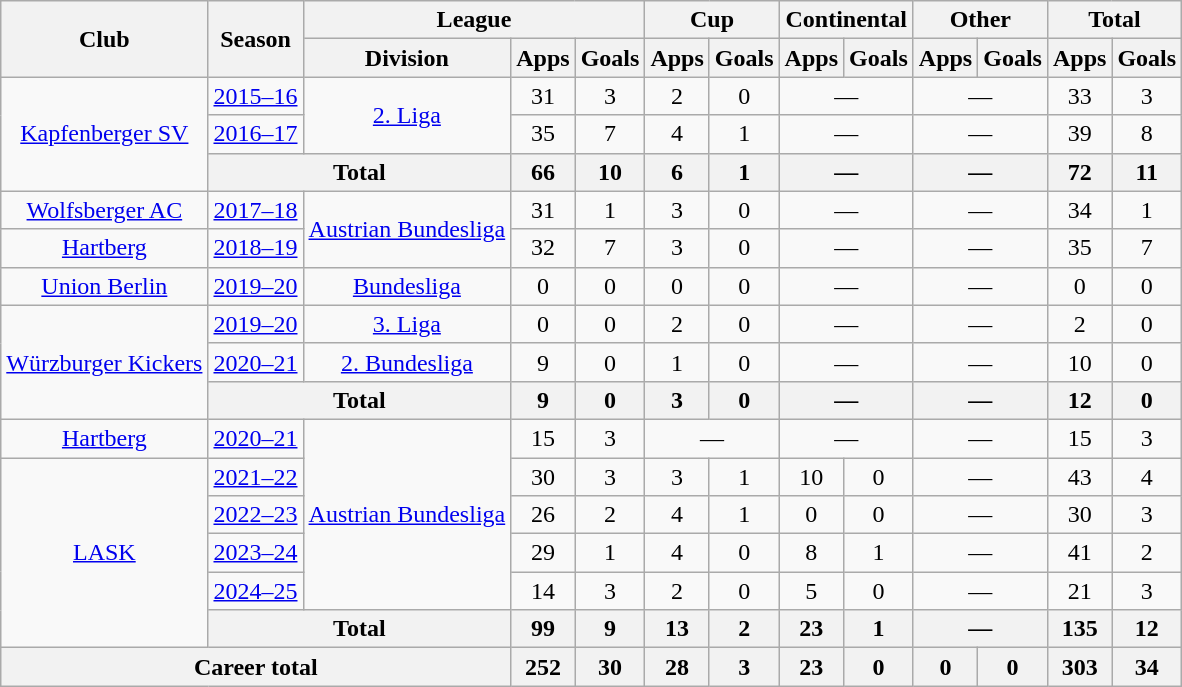<table class="wikitable" style="text-align: center">
<tr>
<th rowspan="2">Club</th>
<th rowspan="2">Season</th>
<th colspan="3">League</th>
<th colspan="2">Cup</th>
<th colspan="2">Continental</th>
<th colspan="2">Other</th>
<th colspan="2">Total</th>
</tr>
<tr>
<th>Division</th>
<th>Apps</th>
<th>Goals</th>
<th>Apps</th>
<th>Goals</th>
<th>Apps</th>
<th>Goals</th>
<th>Apps</th>
<th>Goals</th>
<th>Apps</th>
<th>Goals</th>
</tr>
<tr>
<td rowspan="3"><a href='#'>Kapfenberger SV</a></td>
<td><a href='#'>2015–16</a></td>
<td rowspan="2"><a href='#'>2. Liga</a></td>
<td>31</td>
<td>3</td>
<td>2</td>
<td>0</td>
<td colspan="2">—</td>
<td colspan="2">—</td>
<td>33</td>
<td>3</td>
</tr>
<tr>
<td><a href='#'>2016–17</a></td>
<td>35</td>
<td>7</td>
<td>4</td>
<td>1</td>
<td colspan="2">—</td>
<td colspan="2">—</td>
<td>39</td>
<td>8</td>
</tr>
<tr>
<th colspan="2">Total</th>
<th>66</th>
<th>10</th>
<th>6</th>
<th>1</th>
<th colspan="2">—</th>
<th colspan="2">—</th>
<th>72</th>
<th>11</th>
</tr>
<tr>
<td><a href='#'>Wolfsberger AC</a></td>
<td><a href='#'>2017–18</a></td>
<td rowspan="2"><a href='#'>Austrian Bundesliga</a></td>
<td>31</td>
<td>1</td>
<td>3</td>
<td>0</td>
<td colspan="2">—</td>
<td colspan="2">—</td>
<td>34</td>
<td>1</td>
</tr>
<tr>
<td><a href='#'>Hartberg</a></td>
<td><a href='#'>2018–19</a></td>
<td>32</td>
<td>7</td>
<td>3</td>
<td>0</td>
<td colspan="2">—</td>
<td colspan="2">—</td>
<td>35</td>
<td>7</td>
</tr>
<tr>
<td><a href='#'>Union Berlin</a></td>
<td><a href='#'>2019–20</a></td>
<td><a href='#'>Bundesliga</a></td>
<td>0</td>
<td>0</td>
<td>0</td>
<td>0</td>
<td colspan="2">—</td>
<td colspan="2">—</td>
<td>0</td>
<td>0</td>
</tr>
<tr>
<td rowspan="3"><a href='#'>Würzburger Kickers</a></td>
<td><a href='#'>2019–20</a></td>
<td><a href='#'>3. Liga</a></td>
<td>0</td>
<td>0</td>
<td>2</td>
<td>0</td>
<td colspan="2">—</td>
<td colspan="2">—</td>
<td>2</td>
<td>0</td>
</tr>
<tr>
<td><a href='#'>2020–21</a></td>
<td><a href='#'>2. Bundesliga</a></td>
<td>9</td>
<td>0</td>
<td>1</td>
<td>0</td>
<td colspan="2">—</td>
<td colspan="2">—</td>
<td>10</td>
<td>0</td>
</tr>
<tr>
<th colspan="2">Total</th>
<th>9</th>
<th>0</th>
<th>3</th>
<th>0</th>
<th colspan="2">—</th>
<th colspan="2">—</th>
<th>12</th>
<th>0</th>
</tr>
<tr>
<td><a href='#'>Hartberg</a></td>
<td><a href='#'>2020–21</a></td>
<td rowspan="5"><a href='#'>Austrian Bundesliga</a></td>
<td>15</td>
<td>3</td>
<td colspan="2">—</td>
<td colspan="2">—</td>
<td colspan="2">—</td>
<td>15</td>
<td>3</td>
</tr>
<tr>
<td rowspan="5"><a href='#'>LASK</a></td>
<td><a href='#'>2021–22</a></td>
<td>30</td>
<td>3</td>
<td>3</td>
<td>1</td>
<td>10</td>
<td>0</td>
<td colspan="2">—</td>
<td>43</td>
<td>4</td>
</tr>
<tr>
<td><a href='#'>2022–23</a></td>
<td>26</td>
<td>2</td>
<td>4</td>
<td>1</td>
<td>0</td>
<td>0</td>
<td colspan="2">—</td>
<td>30</td>
<td>3</td>
</tr>
<tr>
<td><a href='#'>2023–24</a></td>
<td>29</td>
<td>1</td>
<td>4</td>
<td>0</td>
<td>8</td>
<td>1</td>
<td colspan="2">—</td>
<td>41</td>
<td>2</td>
</tr>
<tr>
<td><a href='#'>2024–25</a></td>
<td>14</td>
<td>3</td>
<td>2</td>
<td>0</td>
<td>5</td>
<td>0</td>
<td colspan="2">—</td>
<td>21</td>
<td>3</td>
</tr>
<tr>
<th colspan="2">Total</th>
<th>99</th>
<th>9</th>
<th>13</th>
<th>2</th>
<th>23</th>
<th>1</th>
<th colspan="2">—</th>
<th>135</th>
<th>12</th>
</tr>
<tr>
<th colspan="3">Career total</th>
<th>252</th>
<th>30</th>
<th>28</th>
<th>3</th>
<th>23</th>
<th>0</th>
<th>0</th>
<th>0</th>
<th>303</th>
<th>34</th>
</tr>
</table>
